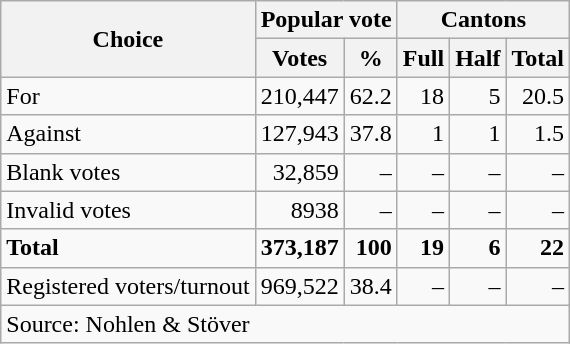<table class=wikitable style=text-align:right>
<tr>
<th rowspan=2>Choice</th>
<th colspan=2>Popular vote</th>
<th colspan=3>Cantons</th>
</tr>
<tr>
<th>Votes</th>
<th>%</th>
<th>Full</th>
<th>Half</th>
<th>Total</th>
</tr>
<tr>
<td align=left>For</td>
<td>210,447</td>
<td>62.2</td>
<td>18</td>
<td>5</td>
<td>20.5</td>
</tr>
<tr>
<td align=left>Against</td>
<td>127,943</td>
<td>37.8</td>
<td>1</td>
<td>1</td>
<td>1.5</td>
</tr>
<tr>
<td align=left>Blank votes</td>
<td>32,859</td>
<td>–</td>
<td>–</td>
<td>–</td>
<td>–</td>
</tr>
<tr>
<td align=left>Invalid votes</td>
<td>8938</td>
<td>–</td>
<td>–</td>
<td>–</td>
<td>–</td>
</tr>
<tr>
<td align=left><strong>Total</strong></td>
<td><strong>373,187</strong></td>
<td><strong>100</strong></td>
<td><strong>19</strong></td>
<td><strong>6</strong></td>
<td><strong>22</strong></td>
</tr>
<tr>
<td align=left>Registered voters/turnout</td>
<td>969,522</td>
<td>38.4</td>
<td>–</td>
<td>–</td>
<td>–</td>
</tr>
<tr>
<td align=left colspan=6>Source: Nohlen & Stöver</td>
</tr>
</table>
